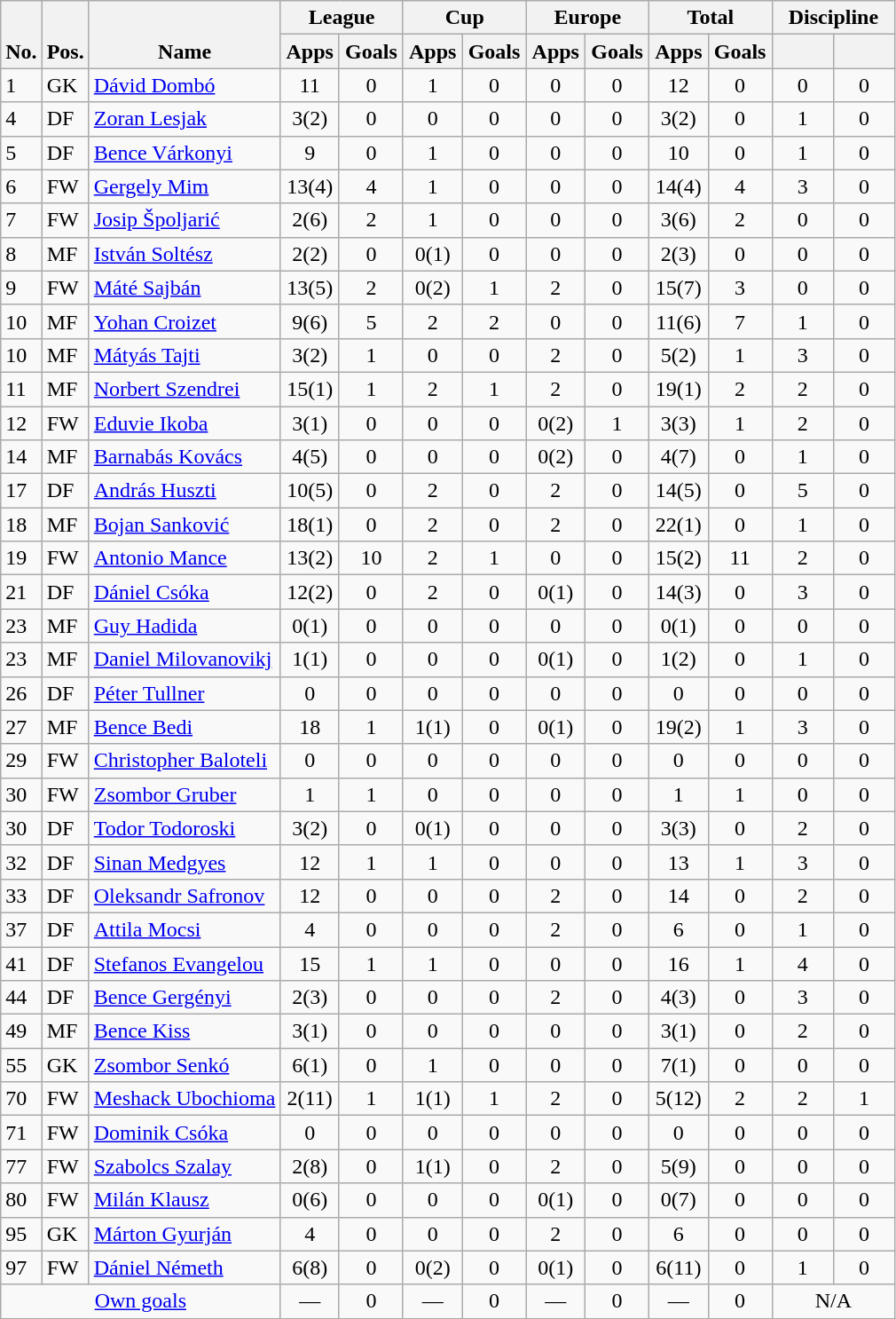<table class="wikitable" style="text-align:center">
<tr>
<th rowspan="2" valign="bottom">No.</th>
<th rowspan="2" valign="bottom">Pos.</th>
<th rowspan="2" valign="bottom">Name</th>
<th colspan="2" width="85">League</th>
<th colspan="2" width="85">Cup</th>
<th colspan="2" width="85">Europe</th>
<th colspan="2" width="85">Total</th>
<th colspan="2" width="85">Discipline</th>
</tr>
<tr>
<th>Apps</th>
<th>Goals</th>
<th>Apps</th>
<th>Goals</th>
<th>Apps</th>
<th>Goals</th>
<th>Apps</th>
<th>Goals</th>
<th></th>
<th></th>
</tr>
<tr>
<td align="left">1</td>
<td align="left">GK</td>
<td align="left"> <a href='#'>Dávid Dombó</a></td>
<td>11</td>
<td>0</td>
<td>1</td>
<td>0</td>
<td>0</td>
<td>0</td>
<td>12</td>
<td>0</td>
<td>0</td>
<td>0</td>
</tr>
<tr>
<td align="left">4</td>
<td align="left">DF</td>
<td align="left"> <a href='#'>Zoran Lesjak</a></td>
<td>3(2)</td>
<td>0</td>
<td>0</td>
<td>0</td>
<td>0</td>
<td>0</td>
<td>3(2)</td>
<td>0</td>
<td>1</td>
<td>0</td>
</tr>
<tr>
<td align="left">5</td>
<td align="left">DF</td>
<td align="left"> <a href='#'>Bence Várkonyi</a></td>
<td>9</td>
<td>0</td>
<td>1</td>
<td>0</td>
<td>0</td>
<td>0</td>
<td>10</td>
<td>0</td>
<td>1</td>
<td>0</td>
</tr>
<tr>
<td align="left">6</td>
<td align="left">FW</td>
<td align="left"> <a href='#'>Gergely Mim</a></td>
<td>13(4)</td>
<td>4</td>
<td>1</td>
<td>0</td>
<td>0</td>
<td>0</td>
<td>14(4)</td>
<td>4</td>
<td>3</td>
<td>0</td>
</tr>
<tr>
<td align="left">7</td>
<td align="left">FW</td>
<td align="left"> <a href='#'>Josip Špoljarić</a></td>
<td>2(6)</td>
<td>2</td>
<td>1</td>
<td>0</td>
<td>0</td>
<td>0</td>
<td>3(6)</td>
<td>2</td>
<td>0</td>
<td>0</td>
</tr>
<tr>
<td align="left">8</td>
<td align="left">MF</td>
<td align="left"> <a href='#'>István Soltész</a></td>
<td>2(2)</td>
<td>0</td>
<td>0(1)</td>
<td>0</td>
<td>0</td>
<td>0</td>
<td>2(3)</td>
<td>0</td>
<td>0</td>
<td>0</td>
</tr>
<tr>
<td align="left">9</td>
<td align="left">FW</td>
<td align="left"> <a href='#'>Máté Sajbán</a></td>
<td>13(5)</td>
<td>2</td>
<td>0(2)</td>
<td>1</td>
<td>2</td>
<td>0</td>
<td>15(7)</td>
<td>3</td>
<td>0</td>
<td>0</td>
</tr>
<tr>
<td align="left">10</td>
<td align="left">MF</td>
<td align="left"> <a href='#'>Yohan Croizet</a></td>
<td>9(6)</td>
<td>5</td>
<td>2</td>
<td>2</td>
<td>0</td>
<td>0</td>
<td>11(6)</td>
<td>7</td>
<td>1</td>
<td>0</td>
</tr>
<tr>
<td align="left">10</td>
<td align="left">MF</td>
<td align="left"> <a href='#'>Mátyás Tajti</a></td>
<td>3(2)</td>
<td>1</td>
<td>0</td>
<td>0</td>
<td>2</td>
<td>0</td>
<td>5(2)</td>
<td>1</td>
<td>3</td>
<td>0</td>
</tr>
<tr>
<td align="left">11</td>
<td align="left">MF</td>
<td align="left"> <a href='#'>Norbert Szendrei</a></td>
<td>15(1)</td>
<td>1</td>
<td>2</td>
<td>1</td>
<td>2</td>
<td>0</td>
<td>19(1)</td>
<td>2</td>
<td>2</td>
<td>0</td>
</tr>
<tr>
<td align="left">12</td>
<td align="left">FW</td>
<td align="left"> <a href='#'>Eduvie Ikoba</a></td>
<td>3(1)</td>
<td>0</td>
<td>0</td>
<td>0</td>
<td>0(2)</td>
<td>1</td>
<td>3(3)</td>
<td>1</td>
<td>2</td>
<td>0</td>
</tr>
<tr>
<td align="left">14</td>
<td align="left">MF</td>
<td align="left"> <a href='#'>Barnabás Kovács</a></td>
<td>4(5)</td>
<td>0</td>
<td>0</td>
<td>0</td>
<td>0(2)</td>
<td>0</td>
<td>4(7)</td>
<td>0</td>
<td>1</td>
<td>0</td>
</tr>
<tr>
<td align="left">17</td>
<td align="left">DF</td>
<td align="left"> <a href='#'>András Huszti</a></td>
<td>10(5)</td>
<td>0</td>
<td>2</td>
<td>0</td>
<td>2</td>
<td>0</td>
<td>14(5)</td>
<td>0</td>
<td>5</td>
<td>0</td>
</tr>
<tr>
<td align="left">18</td>
<td align="left">MF</td>
<td align="left"> <a href='#'>Bojan Sanković</a></td>
<td>18(1)</td>
<td>0</td>
<td>2</td>
<td>0</td>
<td>2</td>
<td>0</td>
<td>22(1)</td>
<td>0</td>
<td>1</td>
<td>0</td>
</tr>
<tr>
<td align="left">19</td>
<td align="left">FW</td>
<td align="left"> <a href='#'>Antonio Mance</a></td>
<td>13(2)</td>
<td>10</td>
<td>2</td>
<td>1</td>
<td>0</td>
<td>0</td>
<td>15(2)</td>
<td>11</td>
<td>2</td>
<td>0</td>
</tr>
<tr>
<td align="left">21</td>
<td align="left">DF</td>
<td align="left"> <a href='#'>Dániel Csóka</a></td>
<td>12(2)</td>
<td>0</td>
<td>2</td>
<td>0</td>
<td>0(1)</td>
<td>0</td>
<td>14(3)</td>
<td>0</td>
<td>3</td>
<td>0</td>
</tr>
<tr>
<td align="left">23</td>
<td align="left">MF</td>
<td align="left"> <a href='#'>Guy Hadida</a></td>
<td>0(1)</td>
<td>0</td>
<td>0</td>
<td>0</td>
<td>0</td>
<td>0</td>
<td>0(1)</td>
<td>0</td>
<td>0</td>
<td>0</td>
</tr>
<tr>
<td align="left">23</td>
<td align="left">MF</td>
<td align="left"> <a href='#'>Daniel Milovanovikj</a></td>
<td>1(1)</td>
<td>0</td>
<td>0</td>
<td>0</td>
<td>0(1)</td>
<td>0</td>
<td>1(2)</td>
<td>0</td>
<td>1</td>
<td>0</td>
</tr>
<tr>
<td align="left">26</td>
<td align="left">DF</td>
<td align="left"> <a href='#'>Péter Tullner</a></td>
<td>0</td>
<td>0</td>
<td>0</td>
<td>0</td>
<td>0</td>
<td>0</td>
<td>0</td>
<td>0</td>
<td>0</td>
<td>0</td>
</tr>
<tr>
<td align="left">27</td>
<td align="left">MF</td>
<td align="left"> <a href='#'>Bence Bedi</a></td>
<td>18</td>
<td>1</td>
<td>1(1)</td>
<td>0</td>
<td>0(1)</td>
<td>0</td>
<td>19(2)</td>
<td>1</td>
<td>3</td>
<td>0</td>
</tr>
<tr>
<td align="left">29</td>
<td align="left">FW</td>
<td align="left"> <a href='#'>Christopher Baloteli</a></td>
<td>0</td>
<td>0</td>
<td>0</td>
<td>0</td>
<td>0</td>
<td>0</td>
<td>0</td>
<td>0</td>
<td>0</td>
<td>0</td>
</tr>
<tr>
<td align="left">30</td>
<td align="left">FW</td>
<td align="left"> <a href='#'>Zsombor Gruber</a></td>
<td>1</td>
<td>1</td>
<td>0</td>
<td>0</td>
<td>0</td>
<td>0</td>
<td>1</td>
<td>1</td>
<td>0</td>
<td>0</td>
</tr>
<tr>
<td align="left">30</td>
<td align="left">DF</td>
<td align="left"> <a href='#'>Todor Todoroski</a></td>
<td>3(2)</td>
<td>0</td>
<td>0(1)</td>
<td>0</td>
<td>0</td>
<td>0</td>
<td>3(3)</td>
<td>0</td>
<td>2</td>
<td>0</td>
</tr>
<tr>
<td align="left">32</td>
<td align="left">DF</td>
<td align="left"> <a href='#'>Sinan Medgyes</a></td>
<td>12</td>
<td>1</td>
<td>1</td>
<td>0</td>
<td>0</td>
<td>0</td>
<td>13</td>
<td>1</td>
<td>3</td>
<td>0</td>
</tr>
<tr>
<td align="left">33</td>
<td align="left">DF</td>
<td align="left"> <a href='#'>Oleksandr Safronov</a></td>
<td>12</td>
<td>0</td>
<td>0</td>
<td>0</td>
<td>2</td>
<td>0</td>
<td>14</td>
<td>0</td>
<td>2</td>
<td>0</td>
</tr>
<tr>
<td align="left">37</td>
<td align="left">DF</td>
<td align="left"> <a href='#'>Attila Mocsi</a></td>
<td>4</td>
<td>0</td>
<td>0</td>
<td>0</td>
<td>2</td>
<td>0</td>
<td>6</td>
<td>0</td>
<td>1</td>
<td>0</td>
</tr>
<tr>
<td align="left">41</td>
<td align="left">DF</td>
<td align="left"> <a href='#'>Stefanos Evangelou</a></td>
<td>15</td>
<td>1</td>
<td>1</td>
<td>0</td>
<td>0</td>
<td>0</td>
<td>16</td>
<td>1</td>
<td>4</td>
<td>0</td>
</tr>
<tr>
<td align="left">44</td>
<td align="left">DF</td>
<td align="left"> <a href='#'>Bence Gergényi</a></td>
<td>2(3)</td>
<td>0</td>
<td>0</td>
<td>0</td>
<td>2</td>
<td>0</td>
<td>4(3)</td>
<td>0</td>
<td>3</td>
<td>0</td>
</tr>
<tr>
<td align="left">49</td>
<td align="left">MF</td>
<td align="left"> <a href='#'>Bence Kiss</a></td>
<td>3(1)</td>
<td>0</td>
<td>0</td>
<td>0</td>
<td>0</td>
<td>0</td>
<td>3(1)</td>
<td>0</td>
<td>2</td>
<td>0</td>
</tr>
<tr>
<td align="left">55</td>
<td align="left">GK</td>
<td align="left"> <a href='#'>Zsombor Senkó</a></td>
<td>6(1)</td>
<td>0</td>
<td>1</td>
<td>0</td>
<td>0</td>
<td>0</td>
<td>7(1)</td>
<td>0</td>
<td>0</td>
<td>0</td>
</tr>
<tr>
<td align="left">70</td>
<td align="left">FW</td>
<td align="left"> <a href='#'>Meshack Ubochioma</a></td>
<td>2(11)</td>
<td>1</td>
<td>1(1)</td>
<td>1</td>
<td>2</td>
<td>0</td>
<td>5(12)</td>
<td>2</td>
<td>2</td>
<td>1</td>
</tr>
<tr>
<td align="left">71</td>
<td align="left">FW</td>
<td align="left"> <a href='#'>Dominik Csóka</a></td>
<td>0</td>
<td>0</td>
<td>0</td>
<td>0</td>
<td>0</td>
<td>0</td>
<td>0</td>
<td>0</td>
<td>0</td>
<td>0</td>
</tr>
<tr>
<td align="left">77</td>
<td align="left">FW</td>
<td align="left"> <a href='#'>Szabolcs Szalay</a></td>
<td>2(8)</td>
<td>0</td>
<td>1(1)</td>
<td>0</td>
<td>2</td>
<td>0</td>
<td>5(9)</td>
<td>0</td>
<td>0</td>
<td>0</td>
</tr>
<tr>
<td align="left">80</td>
<td align="left">FW</td>
<td align="left"> <a href='#'>Milán Klausz</a></td>
<td>0(6)</td>
<td>0</td>
<td>0</td>
<td>0</td>
<td>0(1)</td>
<td>0</td>
<td>0(7)</td>
<td>0</td>
<td>0</td>
<td>0</td>
</tr>
<tr>
<td align="left">95</td>
<td align="left">GK</td>
<td align="left"> <a href='#'>Márton Gyurján</a></td>
<td>4</td>
<td>0</td>
<td>0</td>
<td>0</td>
<td>2</td>
<td>0</td>
<td>6</td>
<td>0</td>
<td>0</td>
<td>0</td>
</tr>
<tr>
<td align="left">97</td>
<td align="left">FW</td>
<td align="left"> <a href='#'>Dániel Németh</a></td>
<td>6(8)</td>
<td>0</td>
<td>0(2)</td>
<td>0</td>
<td>0(1)</td>
<td>0</td>
<td>6(11)</td>
<td>0</td>
<td>1</td>
<td>0</td>
</tr>
<tr>
<td colspan="3" align="center"><a href='#'>Own goals</a></td>
<td>—</td>
<td>0</td>
<td>—</td>
<td>0</td>
<td>—</td>
<td>0</td>
<td>—</td>
<td>0</td>
<td colspan=2>N/A</td>
</tr>
</table>
